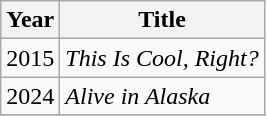<table class="wikitable sortable">
<tr>
<th>Year</th>
<th>Title</th>
</tr>
<tr>
<td>2015</td>
<td><em>This Is Cool, Right?</em></td>
</tr>
<tr>
<td>2024</td>
<td><em>Alive in Alaska</em></td>
</tr>
<tr>
</tr>
</table>
